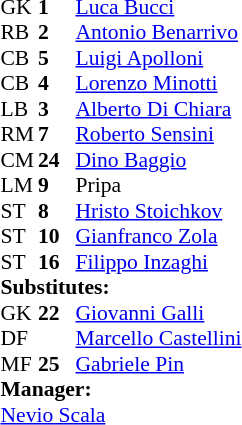<table cellspacing="0" cellpadding="0" style="font-size:90%; margin:auto;">
<tr>
<th width=25></th>
<th width=25></th>
</tr>
<tr>
<td>GK</td>
<td><strong>1</strong></td>
<td> <a href='#'>Luca Bucci</a></td>
<td></td>
<td></td>
</tr>
<tr>
<td>RB</td>
<td><strong>2</strong></td>
<td> <a href='#'>Antonio Benarrivo</a></td>
</tr>
<tr>
<td>CB</td>
<td><strong>5</strong></td>
<td> <a href='#'>Luigi Apolloni</a></td>
</tr>
<tr>
<td>CB</td>
<td><strong>4</strong></td>
<td> <a href='#'>Lorenzo Minotti</a></td>
<td></td>
<td></td>
</tr>
<tr>
<td>LB</td>
<td><strong>3</strong></td>
<td> <a href='#'>Alberto Di Chiara</a></td>
<td></td>
<td></td>
</tr>
<tr>
<td>RM</td>
<td><strong>7</strong></td>
<td> <a href='#'>Roberto Sensini</a></td>
<td></td>
<td></td>
</tr>
<tr>
<td>CM</td>
<td><strong>24</strong></td>
<td> <a href='#'>Dino Baggio</a></td>
<td></td>
<td></td>
</tr>
<tr>
<td>LM</td>
<td><strong>9</strong></td>
<td>Pripa</td>
<td></td>
<td></td>
</tr>
<tr>
<td>ST</td>
<td><strong>8</strong></td>
<td> <a href='#'>Hristo Stoichkov</a></td>
<td></td>
<td></td>
</tr>
<tr>
<td>ST</td>
<td><strong>10</strong></td>
<td> <a href='#'>Gianfranco Zola</a></td>
<td></td>
<td></td>
</tr>
<tr>
<td>ST</td>
<td><strong>16</strong></td>
<td> <a href='#'>Filippo Inzaghi</a></td>
<td></td>
<td></td>
</tr>
<tr>
<td colspan=3><strong>Substitutes:</strong></td>
</tr>
<tr>
<td>GK</td>
<td><strong>22</strong></td>
<td> <a href='#'>Giovanni Galli</a></td>
<td></td>
<td></td>
</tr>
<tr>
<td>DF</td>
<td></td>
<td><a href='#'>Marcello Castellini</a></td>
<td></td>
<td></td>
</tr>
<tr>
<td>MF</td>
<td><strong>25</strong></td>
<td><a href='#'>Gabriele Pin</a></td>
<td></td>
<td></td>
</tr>
<tr>
<td colspan=3><strong>Manager:</strong></td>
</tr>
<tr>
<td colspan=4> <a href='#'>Nevio Scala</a></td>
</tr>
</table>
